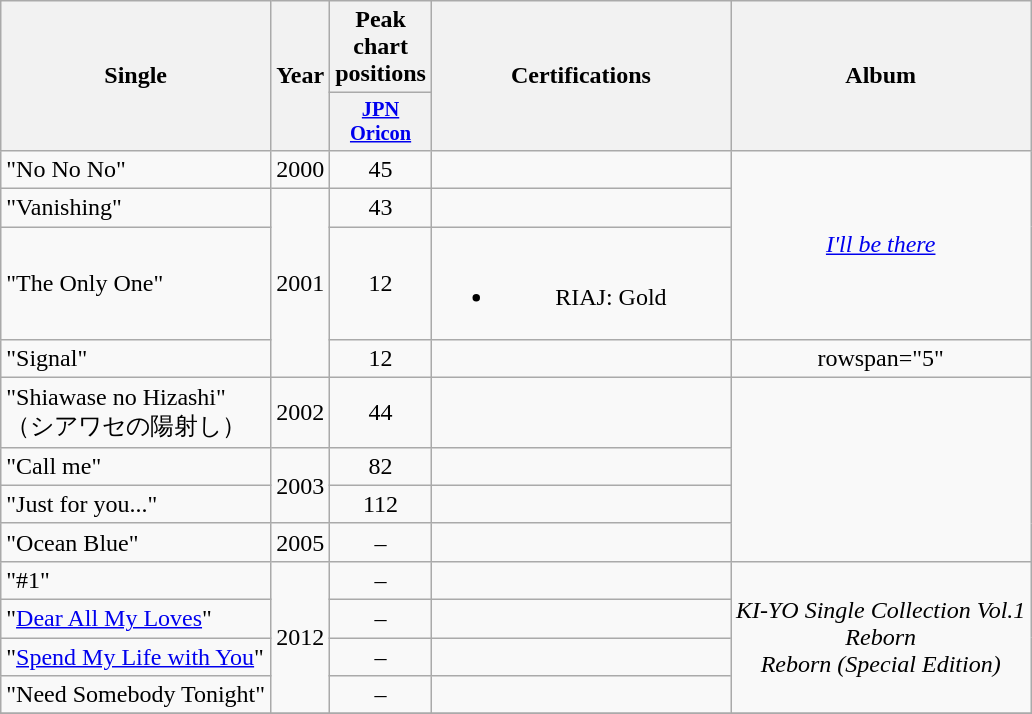<table class="wikitable plainrowheaders" style="text-align:center;">
<tr>
<th scope="col" rowspan="2">Single</th>
<th scope="col" rowspan="2">Year</th>
<th colspan="1">Peak chart positions</th>
<th scope="col" rowspan="2" style="width:12em;">Certifications</th>
<th scope="col" rowspan="2">Album</th>
</tr>
<tr>
<th scope="col" style="width:2.5em;font-size:85%;"><a href='#'>JPN<br>Oricon</a><br></th>
</tr>
<tr>
<td style="text-align:left;">"No No No"</td>
<td>2000</td>
<td>45</td>
<td></td>
<td rowspan="3"><em><a href='#'>I'll be there</a></em></td>
</tr>
<tr>
<td style="text-align:left;">"Vanishing"</td>
<td rowspan="3">2001</td>
<td>43</td>
<td></td>
</tr>
<tr>
<td style="text-align:left;">"The Only One"</td>
<td>12</td>
<td><br><ul><li>RIAJ: Gold</li></ul></td>
</tr>
<tr>
<td style="text-align:left;">"Signal"</td>
<td>12</td>
<td></td>
<td>rowspan="5" </td>
</tr>
<tr>
<td style="text-align:left;">"Shiawase no Hizashi"<br>（シアワセの陽射し）</td>
<td>2002</td>
<td>44</td>
<td></td>
</tr>
<tr>
<td style="text-align:left;">"Call me"</td>
<td rowspan="2">2003</td>
<td>82</td>
<td></td>
</tr>
<tr>
<td style="text-align:left;">"Just for you..."</td>
<td>112</td>
<td></td>
</tr>
<tr>
<td style="text-align:left;">"Ocean Blue"</td>
<td>2005</td>
<td>–</td>
<td></td>
</tr>
<tr>
<td style="text-align:left;">"#1"</td>
<td rowspan="4">2012</td>
<td>–</td>
<td></td>
<td rowspan="4"><em>KI-YO Single Collection Vol.1</em><br><em>Reborn</em><br><em>Reborn (Special Edition)</em></td>
</tr>
<tr>
<td style="text-align:left;">"<a href='#'>Dear All My Loves</a>"</td>
<td>–</td>
<td></td>
</tr>
<tr>
<td style="text-align:left;">"<a href='#'>Spend My Life with You</a>"</td>
<td>–</td>
<td></td>
</tr>
<tr>
<td style="text-align:left;">"Need Somebody Tonight"</td>
<td>–</td>
<td></td>
</tr>
<tr>
</tr>
</table>
